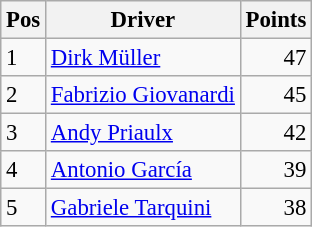<table class="wikitable" style="font-size: 95%;">
<tr>
<th>Pos</th>
<th>Driver</th>
<th>Points</th>
</tr>
<tr>
<td>1</td>
<td> <a href='#'>Dirk Müller</a></td>
<td align=right>47</td>
</tr>
<tr>
<td>2</td>
<td> <a href='#'>Fabrizio Giovanardi</a></td>
<td align=right>45</td>
</tr>
<tr>
<td>3</td>
<td> <a href='#'>Andy Priaulx</a></td>
<td align=right>42</td>
</tr>
<tr>
<td>4</td>
<td> <a href='#'>Antonio García</a></td>
<td align=right>39</td>
</tr>
<tr>
<td>5</td>
<td> <a href='#'>Gabriele Tarquini</a></td>
<td align=right>38</td>
</tr>
</table>
